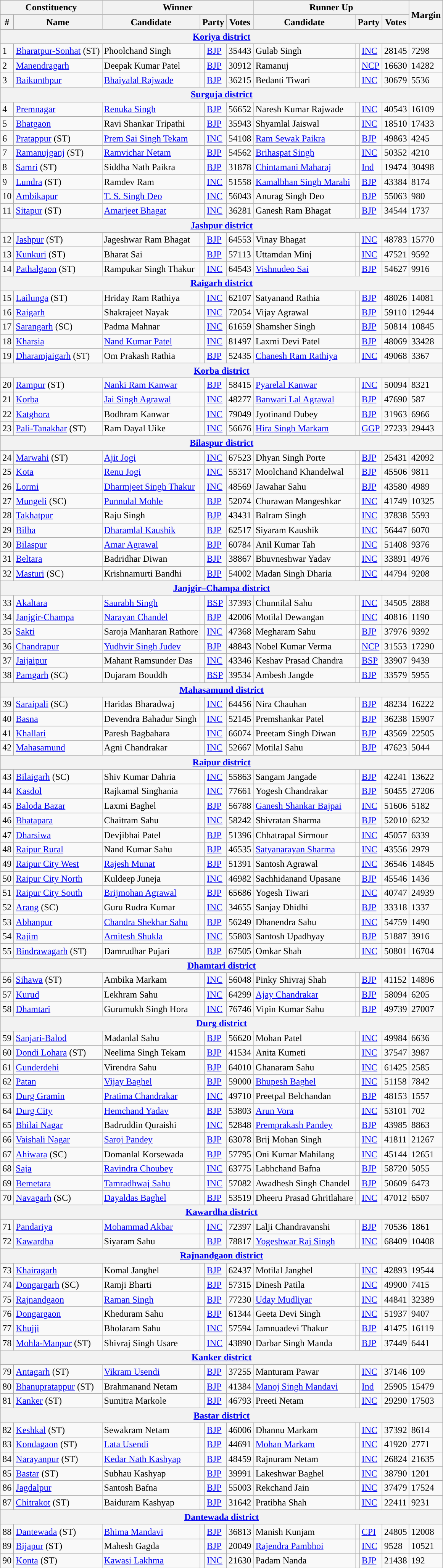<table class="wikitable sortable">
<tr>
<th colspan="2">Constituency</th>
<th colspan="4">Winner</th>
<th colspan="4">Runner Up</th>
<th rowspan="2">Margin</th>
</tr>
<tr>
<th>#</th>
<th>Name</th>
<th>Candidate</th>
<th colspan="2">Party</th>
<th>Votes</th>
<th>Candidate</th>
<th colspan="2">Party</th>
<th>Votes</th>
</tr>
<tr>
<th colspan="11"><a href='#'>Koriya district</a></th>
</tr>
<tr>
<td>1</td>
<td><a href='#'>Bharatpur-Sonhat</a> (ST)</td>
<td>Phoolchand Singh</td>
<td style="background-color:"></td>
<td><a href='#'>BJP</a></td>
<td>35443</td>
<td>Gulab Singh</td>
<td style="background-color:"></td>
<td><a href='#'>INC</a></td>
<td>28145</td>
<td>7298</td>
</tr>
<tr>
<td>2</td>
<td><a href='#'>Manendragarh</a></td>
<td>Deepak Kumar Patel</td>
<td style="background-color:"></td>
<td><a href='#'>BJP</a></td>
<td>30912</td>
<td>Ramanuj</td>
<td style="background-color: "></td>
<td><a href='#'>NCP</a></td>
<td>16630</td>
<td>14282</td>
</tr>
<tr>
<td>3</td>
<td><a href='#'>Baikunthpur</a></td>
<td><a href='#'>Bhaiyalal Rajwade</a></td>
<td style="background-color:"></td>
<td><a href='#'>BJP</a></td>
<td>36215</td>
<td>Bedanti Tiwari</td>
<td style="background-color:"></td>
<td><a href='#'>INC</a></td>
<td>30679</td>
<td>5536</td>
</tr>
<tr>
<th colspan="11"><a href='#'>Surguja district</a></th>
</tr>
<tr>
<td>4</td>
<td><a href='#'>Premnagar</a></td>
<td><a href='#'>Renuka Singh</a></td>
<td style="background-color:"></td>
<td><a href='#'>BJP</a></td>
<td>56652</td>
<td>Naresh Kumar Rajwade</td>
<td style="background-color:"></td>
<td><a href='#'>INC</a></td>
<td>40543</td>
<td>16109</td>
</tr>
<tr>
<td>5</td>
<td><a href='#'>Bhatgaon</a></td>
<td>Ravi Shankar Tripathi</td>
<td style="background-color:"></td>
<td><a href='#'>BJP</a></td>
<td>35943</td>
<td>Shyamlal Jaiswal</td>
<td style="background-color:"></td>
<td><a href='#'>INC</a></td>
<td>18510</td>
<td>17433</td>
</tr>
<tr>
<td>6</td>
<td><a href='#'>Pratappur</a> (ST)</td>
<td><a href='#'>Prem Sai Singh Tekam</a></td>
<td style="background-color:"></td>
<td><a href='#'>INC</a></td>
<td>54108</td>
<td><a href='#'>Ram Sewak Paikra</a></td>
<td style="background-color:"></td>
<td><a href='#'>BJP</a></td>
<td>49863</td>
<td>4245</td>
</tr>
<tr>
<td>7</td>
<td><a href='#'>Ramanujganj</a> (ST)</td>
<td><a href='#'>Ramvichar Netam</a></td>
<td style="background-color:"></td>
<td><a href='#'>BJP</a></td>
<td>54562</td>
<td><a href='#'>Brihaspat Singh</a></td>
<td style="background-color:"></td>
<td><a href='#'>INC</a></td>
<td>50352</td>
<td>4210</td>
</tr>
<tr>
<td>8</td>
<td><a href='#'>Samri</a> (ST)</td>
<td>Siddha Nath Paikra</td>
<td style="background-color:"></td>
<td><a href='#'>BJP</a></td>
<td>31878</td>
<td><a href='#'>Chintamani Maharaj</a></td>
<td style="background-color:"></td>
<td><a href='#'>Ind</a></td>
<td>19474</td>
<td>30498</td>
</tr>
<tr>
<td>9</td>
<td><a href='#'>Lundra</a> (ST)</td>
<td>Ramdev Ram</td>
<td style="background-color:"></td>
<td><a href='#'>INC</a></td>
<td>51558</td>
<td><a href='#'>Kamalbhan Singh Marabi</a></td>
<td style="background-color:"></td>
<td><a href='#'>BJP</a></td>
<td>43384</td>
<td>8174</td>
</tr>
<tr>
<td>10</td>
<td><a href='#'>Ambikapur</a></td>
<td><a href='#'>T. S. Singh Deo</a></td>
<td style="background-color:"></td>
<td><a href='#'>INC</a></td>
<td>56043</td>
<td>Anurag Singh Deo</td>
<td style="background-color:"></td>
<td><a href='#'>BJP</a></td>
<td>55063</td>
<td>980</td>
</tr>
<tr>
<td>11</td>
<td><a href='#'>Sitapur</a> (ST)</td>
<td><a href='#'>Amarjeet Bhagat</a></td>
<td style="background-color:"></td>
<td><a href='#'>INC</a></td>
<td>36281</td>
<td>Ganesh Ram Bhagat</td>
<td style="background-color:"></td>
<td><a href='#'>BJP</a></td>
<td>34544</td>
<td>1737</td>
</tr>
<tr>
<th colspan="11"><a href='#'>Jashpur district</a></th>
</tr>
<tr>
<td>12</td>
<td><a href='#'>Jashpur</a> (ST)</td>
<td>Jageshwar Ram Bhagat</td>
<td style="background-color:"></td>
<td><a href='#'>BJP</a></td>
<td>64553</td>
<td>Vinay Bhagat</td>
<td style="background-color:"></td>
<td><a href='#'>INC</a></td>
<td>48783</td>
<td>15770</td>
</tr>
<tr>
<td>13</td>
<td><a href='#'>Kunkuri</a> (ST)</td>
<td>Bharat Sai</td>
<td style="background-color:"></td>
<td><a href='#'>BJP</a></td>
<td>57113</td>
<td>Uttamdan Minj</td>
<td style="background-color:"></td>
<td><a href='#'>INC</a></td>
<td>47521</td>
<td>9592</td>
</tr>
<tr>
<td>14</td>
<td><a href='#'>Pathalgaon</a> (ST)</td>
<td>Rampukar Singh Thakur</td>
<td style="background-color:"></td>
<td><a href='#'>INC</a></td>
<td>64543</td>
<td><a href='#'>Vishnudeo Sai</a></td>
<td style="background-color:"></td>
<td><a href='#'>BJP</a></td>
<td>54627</td>
<td>9916</td>
</tr>
<tr>
<th colspan="11"><a href='#'>Raigarh district</a></th>
</tr>
<tr>
<td>15</td>
<td><a href='#'>Lailunga</a> (ST)</td>
<td>Hriday Ram Rathiya</td>
<td style="background-color:"></td>
<td><a href='#'>INC</a></td>
<td>62107</td>
<td>Satyanand Rathia</td>
<td style="background-color:"></td>
<td><a href='#'>BJP</a></td>
<td>48026</td>
<td>14081</td>
</tr>
<tr>
<td>16</td>
<td><a href='#'>Raigarh</a></td>
<td>Shakrajeet Nayak</td>
<td style="background-color:"></td>
<td><a href='#'>INC</a></td>
<td>72054</td>
<td>Vijay Agrawal</td>
<td style="background-color:"></td>
<td><a href='#'>BJP</a></td>
<td>59110</td>
<td>12944</td>
</tr>
<tr>
<td>17</td>
<td><a href='#'>Sarangarh</a> (SC)</td>
<td>Padma Mahnar</td>
<td style="background-color:"></td>
<td><a href='#'>INC</a></td>
<td>61659</td>
<td>Shamsher Singh</td>
<td style="background-color:"></td>
<td><a href='#'>BJP</a></td>
<td>50814</td>
<td>10845</td>
</tr>
<tr>
<td>18</td>
<td><a href='#'>Kharsia</a></td>
<td><a href='#'>Nand Kumar Patel</a></td>
<td style="background-color:"></td>
<td><a href='#'>INC</a></td>
<td>81497</td>
<td>Laxmi Devi Patel</td>
<td style="background-color:"></td>
<td><a href='#'>BJP</a></td>
<td>48069</td>
<td>33428</td>
</tr>
<tr>
<td>19</td>
<td><a href='#'>Dharamjaigarh</a> (ST)</td>
<td>Om Prakash Rathia</td>
<td style="background-color:"></td>
<td><a href='#'>BJP</a></td>
<td>52435</td>
<td><a href='#'>Chanesh Ram Rathiya</a></td>
<td style="background-color:"></td>
<td><a href='#'>INC</a></td>
<td>49068</td>
<td>3367</td>
</tr>
<tr>
<th colspan="11"><a href='#'>Korba district</a></th>
</tr>
<tr>
<td>20</td>
<td><a href='#'>Rampur</a> (ST)</td>
<td><a href='#'>Nanki Ram Kanwar</a></td>
<td style="background-color:"></td>
<td><a href='#'>BJP</a></td>
<td>58415</td>
<td><a href='#'>Pyarelal Kanwar</a></td>
<td style="background-color:"></td>
<td><a href='#'>INC</a></td>
<td>50094</td>
<td>8321</td>
</tr>
<tr>
<td>21</td>
<td><a href='#'>Korba</a></td>
<td><a href='#'>Jai Singh Agrawal</a></td>
<td style="background-color:"></td>
<td><a href='#'>INC</a></td>
<td>48277</td>
<td><a href='#'>Banwari Lal Agrawal</a></td>
<td style="background-color:"></td>
<td><a href='#'>BJP</a></td>
<td>47690</td>
<td>587</td>
</tr>
<tr>
<td>22</td>
<td><a href='#'>Katghora</a></td>
<td>Bodhram Kanwar</td>
<td style="background-color:"></td>
<td><a href='#'>INC</a></td>
<td>79049</td>
<td>Jyotinand Dubey</td>
<td style="background-color:"></td>
<td><a href='#'>BJP</a></td>
<td>31963</td>
<td>6966</td>
</tr>
<tr>
<td>23</td>
<td><a href='#'>Pali-Tanakhar</a> (ST)</td>
<td>Ram Dayal Uike</td>
<td style="background-color:"></td>
<td><a href='#'>INC</a></td>
<td>56676</td>
<td><a href='#'>Hira Singh Markam</a></td>
<td style="background-color: "></td>
<td><a href='#'>GGP</a></td>
<td>27233</td>
<td>29443</td>
</tr>
<tr>
<th colspan="11"><a href='#'>Bilaspur district</a></th>
</tr>
<tr>
<td>24</td>
<td><a href='#'>Marwahi</a> (ST)</td>
<td><a href='#'>Ajit Jogi</a></td>
<td style="background-color:"></td>
<td><a href='#'>INC</a></td>
<td>67523</td>
<td>Dhyan Singh Porte</td>
<td style="background-color:"></td>
<td><a href='#'>BJP</a></td>
<td>25431</td>
<td>42092</td>
</tr>
<tr>
<td>25</td>
<td><a href='#'>Kota</a></td>
<td><a href='#'>Renu Jogi</a></td>
<td style="background-color:"></td>
<td><a href='#'>INC</a></td>
<td>55317</td>
<td>Moolchand Khandelwal</td>
<td style="background-color:"></td>
<td><a href='#'>BJP</a></td>
<td>45506</td>
<td>9811</td>
</tr>
<tr>
<td>26</td>
<td><a href='#'>Lormi</a></td>
<td><a href='#'>Dharmjeet Singh Thakur</a></td>
<td style="background-color:"></td>
<td><a href='#'>INC</a></td>
<td>48569</td>
<td>Jawahar Sahu</td>
<td style="background-color:"></td>
<td><a href='#'>BJP</a></td>
<td>43580</td>
<td>4989</td>
</tr>
<tr>
<td>27</td>
<td><a href='#'>Mungeli</a> (SC)</td>
<td><a href='#'>Punnulal Mohle</a></td>
<td style="background-color:"></td>
<td><a href='#'>BJP</a></td>
<td>52074</td>
<td>Churawan Mangeshkar</td>
<td style="background-color:"></td>
<td><a href='#'>INC</a></td>
<td>41749</td>
<td>10325</td>
</tr>
<tr>
<td>28</td>
<td><a href='#'>Takhatpur</a></td>
<td>Raju Singh</td>
<td style="background-color:"></td>
<td><a href='#'>BJP</a></td>
<td>43431</td>
<td>Balram Singh</td>
<td style="background-color:"></td>
<td><a href='#'>INC</a></td>
<td>37838</td>
<td>5593</td>
</tr>
<tr>
<td>29</td>
<td><a href='#'>Bilha</a></td>
<td><a href='#'>Dharamlal Kaushik</a></td>
<td style="background-color:"></td>
<td><a href='#'>BJP</a></td>
<td>62517</td>
<td>Siyaram Kaushik</td>
<td style="background-color:"></td>
<td><a href='#'>INC</a></td>
<td>56447</td>
<td>6070</td>
</tr>
<tr>
<td>30</td>
<td><a href='#'>Bilaspur</a></td>
<td><a href='#'>Amar Agrawal</a></td>
<td style="background-color:"></td>
<td><a href='#'>BJP</a></td>
<td>60784</td>
<td>Anil Kumar Tah</td>
<td style="background-color:"></td>
<td><a href='#'>INC</a></td>
<td>51408</td>
<td>9376</td>
</tr>
<tr>
<td>31</td>
<td><a href='#'>Beltara</a></td>
<td>Badridhar Diwan</td>
<td style="background-color:"></td>
<td><a href='#'>BJP</a></td>
<td>38867</td>
<td>Bhuvneshwar Yadav</td>
<td style="background-color:"></td>
<td><a href='#'>INC</a></td>
<td>33891</td>
<td>4976</td>
</tr>
<tr>
<td>32</td>
<td><a href='#'>Masturi</a> (SC)</td>
<td>Krishnamurti Bandhi</td>
<td style="background-color:"></td>
<td><a href='#'>BJP</a></td>
<td>54002</td>
<td>Madan Singh Dharia</td>
<td style="background-color:"></td>
<td><a href='#'>INC</a></td>
<td>44794</td>
<td>9208</td>
</tr>
<tr>
<th colspan="11"><a href='#'>Janjgir–Champa district</a></th>
</tr>
<tr>
<td>33</td>
<td><a href='#'>Akaltara</a></td>
<td><a href='#'>Saurabh Singh</a></td>
<td style="background-color:"></td>
<td><a href='#'>BSP</a></td>
<td>37393</td>
<td>Chunnilal Sahu</td>
<td style="background-color:"></td>
<td><a href='#'>INC</a></td>
<td>34505</td>
<td>2888</td>
</tr>
<tr>
<td>34</td>
<td><a href='#'>Janjgir-Champa</a></td>
<td><a href='#'>Narayan Chandel</a></td>
<td style="background-color:"></td>
<td><a href='#'>BJP</a></td>
<td>42006</td>
<td>Motilal Dewangan</td>
<td style="background-color:"></td>
<td><a href='#'>INC</a></td>
<td>40816</td>
<td>1190</td>
</tr>
<tr>
<td>35</td>
<td><a href='#'>Sakti</a></td>
<td>Saroja Manharan Rathore</td>
<td style="background-color:"></td>
<td><a href='#'>INC</a></td>
<td>47368</td>
<td>Megharam Sahu</td>
<td style="background-color:"></td>
<td><a href='#'>BJP</a></td>
<td>37976</td>
<td>9392</td>
</tr>
<tr>
<td>36</td>
<td><a href='#'>Chandrapur</a></td>
<td><a href='#'>Yudhvir Singh Judev</a></td>
<td style="background-color:"></td>
<td><a href='#'>BJP</a></td>
<td>48843</td>
<td>Nobel Kumar Verma</td>
<td style="background-color: "></td>
<td><a href='#'>NCP</a></td>
<td>31553</td>
<td>17290</td>
</tr>
<tr>
<td>37</td>
<td><a href='#'>Jaijaipur</a></td>
<td>Mahant Ramsunder Das</td>
<td style="background-color:"></td>
<td><a href='#'>INC</a></td>
<td>43346</td>
<td>Keshav Prasad Chandra</td>
<td style="background-color:"></td>
<td><a href='#'>BSP</a></td>
<td>33907</td>
<td>9439</td>
</tr>
<tr>
<td>38</td>
<td><a href='#'>Pamgarh</a> (SC)</td>
<td>Dujaram Bouddh</td>
<td style="background-color:"></td>
<td><a href='#'>BSP</a></td>
<td>39534</td>
<td>Ambesh Jangde</td>
<td style="background-color:"></td>
<td><a href='#'>BJP</a></td>
<td>33579</td>
<td>5955</td>
</tr>
<tr>
<th colspan="11"><a href='#'>Mahasamund district</a></th>
</tr>
<tr>
<td>39</td>
<td><a href='#'>Saraipali</a> (SC)</td>
<td>Haridas Bharadwaj</td>
<td style="background-color:"></td>
<td><a href='#'>INC</a></td>
<td>64456</td>
<td>Nira Chauhan</td>
<td style="background-color:"></td>
<td><a href='#'>BJP</a></td>
<td>48234</td>
<td>16222</td>
</tr>
<tr>
<td>40</td>
<td><a href='#'>Basna</a></td>
<td>Devendra Bahadur Singh</td>
<td style="background-color:"></td>
<td><a href='#'>INC</a></td>
<td>52145</td>
<td>Premshankar Patel</td>
<td style="background-color:"></td>
<td><a href='#'>BJP</a></td>
<td>36238</td>
<td>15907</td>
</tr>
<tr>
<td>41</td>
<td><a href='#'>Khallari</a></td>
<td>Paresh Bagbahara</td>
<td style="background-color:"></td>
<td><a href='#'>INC</a></td>
<td>66074</td>
<td>Preetam Singh Diwan</td>
<td style="background-color:"></td>
<td><a href='#'>BJP</a></td>
<td>43569</td>
<td>22505</td>
</tr>
<tr>
<td>42</td>
<td><a href='#'>Mahasamund</a></td>
<td>Agni Chandrakar</td>
<td style="background-color:"></td>
<td><a href='#'>INC</a></td>
<td>52667</td>
<td>Motilal Sahu</td>
<td style="background-color:"></td>
<td><a href='#'>BJP</a></td>
<td>47623</td>
<td>5044</td>
</tr>
<tr>
<th colspan="11"><a href='#'>Raipur district</a></th>
</tr>
<tr>
<td>43</td>
<td><a href='#'>Bilaigarh</a> (SC)</td>
<td>Shiv Kumar Dahria</td>
<td style="background-color:"></td>
<td><a href='#'>INC</a></td>
<td>55863</td>
<td>Sangam Jangade</td>
<td style="background-color:"></td>
<td><a href='#'>BJP</a></td>
<td>42241</td>
<td>13622</td>
</tr>
<tr>
<td>44</td>
<td><a href='#'>Kasdol</a></td>
<td>Rajkamal Singhania</td>
<td style="background-color:"></td>
<td><a href='#'>INC</a></td>
<td>77661</td>
<td>Yogesh Chandrakar</td>
<td style="background-color:"></td>
<td><a href='#'>BJP</a></td>
<td>50455</td>
<td>27206</td>
</tr>
<tr>
<td>45</td>
<td><a href='#'>Baloda Bazar</a></td>
<td>Laxmi Baghel</td>
<td style="background-color:"></td>
<td><a href='#'>BJP</a></td>
<td>56788</td>
<td><a href='#'>Ganesh Shankar Bajpai</a></td>
<td style="background-color:"></td>
<td><a href='#'>INC</a></td>
<td>51606</td>
<td>5182</td>
</tr>
<tr>
<td>46</td>
<td><a href='#'>Bhatapara</a></td>
<td>Chaitram Sahu</td>
<td style="background-color:"></td>
<td><a href='#'>INC</a></td>
<td>58242</td>
<td>Shivratan Sharma</td>
<td style="background-color:"></td>
<td><a href='#'>BJP</a></td>
<td>52010</td>
<td>6232</td>
</tr>
<tr>
<td>47</td>
<td><a href='#'>Dharsiwa</a></td>
<td>Devjibhai Patel</td>
<td style="background-color:"></td>
<td><a href='#'>BJP</a></td>
<td>51396</td>
<td>Chhatrapal Sirmour</td>
<td style="background-color:"></td>
<td><a href='#'>INC</a></td>
<td>45057</td>
<td>6339</td>
</tr>
<tr>
<td>48</td>
<td><a href='#'>Raipur Rural</a></td>
<td>Nand Kumar Sahu</td>
<td style="background-color:"></td>
<td><a href='#'>BJP</a></td>
<td>46535</td>
<td><a href='#'>Satyanarayan Sharma</a></td>
<td style="background-color:"></td>
<td><a href='#'>INC</a></td>
<td>43556</td>
<td>2979</td>
</tr>
<tr>
<td>49</td>
<td><a href='#'>Raipur City West</a></td>
<td><a href='#'>Rajesh Munat</a></td>
<td style="background-color:"></td>
<td><a href='#'>BJP</a></td>
<td>51391</td>
<td>Santosh Agrawal</td>
<td style="background-color:"></td>
<td><a href='#'>INC</a></td>
<td>36546</td>
<td>14845</td>
</tr>
<tr>
<td>50</td>
<td><a href='#'>Raipur City North</a></td>
<td>Kuldeep Juneja</td>
<td style="background-color:"></td>
<td><a href='#'>INC</a></td>
<td>46982</td>
<td>Sachhidanand Upasane</td>
<td style="background-color:"></td>
<td><a href='#'>BJP</a></td>
<td>45546</td>
<td>1436</td>
</tr>
<tr>
<td>51</td>
<td><a href='#'>Raipur City South</a></td>
<td><a href='#'>Brijmohan Agrawal</a></td>
<td style="background-color:"></td>
<td><a href='#'>BJP</a></td>
<td>65686</td>
<td>Yogesh Tiwari</td>
<td style="background-color:"></td>
<td><a href='#'>INC</a></td>
<td>40747</td>
<td>24939</td>
</tr>
<tr>
<td>52</td>
<td><a href='#'>Arang</a> (SC)</td>
<td>Guru Rudra Kumar</td>
<td style="background-color:"></td>
<td><a href='#'>INC</a></td>
<td>34655</td>
<td>Sanjay Dhidhi</td>
<td style="background-color:"></td>
<td><a href='#'>BJP</a></td>
<td>33318</td>
<td>1337</td>
</tr>
<tr>
<td>53</td>
<td><a href='#'>Abhanpur</a></td>
<td><a href='#'>Chandra Shekhar Sahu</a></td>
<td style="background-color:"></td>
<td><a href='#'>BJP</a></td>
<td>56249</td>
<td>Dhanendra Sahu</td>
<td style="background-color:"></td>
<td><a href='#'>INC</a></td>
<td>54759</td>
<td>1490</td>
</tr>
<tr>
<td>54</td>
<td><a href='#'>Rajim</a></td>
<td><a href='#'>Amitesh Shukla</a></td>
<td style="background-color:"></td>
<td><a href='#'>INC</a></td>
<td>55803</td>
<td>Santosh Upadhyay</td>
<td style="background-color:"></td>
<td><a href='#'>BJP</a></td>
<td>51887</td>
<td>3916</td>
</tr>
<tr>
<td>55</td>
<td><a href='#'>Bindrawagarh</a> (ST)</td>
<td>Damrudhar Pujari</td>
<td style="background-color:"></td>
<td><a href='#'>BJP</a></td>
<td>67505</td>
<td>Omkar Shah</td>
<td style="background-color:"></td>
<td><a href='#'>INC</a></td>
<td>50801</td>
<td>16704</td>
</tr>
<tr>
<th colspan="11"><a href='#'>Dhamtari district</a></th>
</tr>
<tr>
<td>56</td>
<td><a href='#'>Sihawa</a> (ST)</td>
<td>Ambika Markam</td>
<td style="background-color:"></td>
<td><a href='#'>INC</a></td>
<td>56048</td>
<td>Pinky Shivraj Shah</td>
<td style="background-color:"></td>
<td><a href='#'>BJP</a></td>
<td>41152</td>
<td>14896</td>
</tr>
<tr>
<td>57</td>
<td><a href='#'>Kurud</a></td>
<td>Lekhram Sahu</td>
<td style="background-color:"></td>
<td><a href='#'>INC</a></td>
<td>64299</td>
<td><a href='#'>Ajay Chandrakar</a></td>
<td style="background-color:"></td>
<td><a href='#'>BJP</a></td>
<td>58094</td>
<td>6205</td>
</tr>
<tr>
<td>58</td>
<td><a href='#'>Dhamtari</a></td>
<td>Gurumukh Singh Hora</td>
<td style="background-color:"></td>
<td><a href='#'>INC</a></td>
<td>76746</td>
<td>Vipin Kumar Sahu</td>
<td style="background-color:"></td>
<td><a href='#'>BJP</a></td>
<td>49739</td>
<td>27007</td>
</tr>
<tr>
<th colspan="11"><a href='#'>Durg district</a></th>
</tr>
<tr>
<td>59</td>
<td><a href='#'>Sanjari-Balod</a></td>
<td>Madanlal Sahu</td>
<td style="background-color:"></td>
<td><a href='#'>BJP</a></td>
<td>56620</td>
<td>Mohan Patel</td>
<td style="background-color:"></td>
<td><a href='#'>INC</a></td>
<td>49984</td>
<td>6636</td>
</tr>
<tr>
<td>60</td>
<td><a href='#'>Dondi Lohara</a> (ST)</td>
<td>Neelima Singh Tekam</td>
<td style="background-color:"></td>
<td><a href='#'>BJP</a></td>
<td>41534</td>
<td>Anita Kumeti</td>
<td style="background-color:"></td>
<td><a href='#'>INC</a></td>
<td>37547</td>
<td>3987</td>
</tr>
<tr>
<td>61</td>
<td><a href='#'>Gunderdehi</a></td>
<td>Virendra Sahu</td>
<td style="background-color:"></td>
<td><a href='#'>BJP</a></td>
<td>64010</td>
<td>Ghanaram Sahu</td>
<td style="background-color:"></td>
<td><a href='#'>INC</a></td>
<td>61425</td>
<td>2585</td>
</tr>
<tr>
<td>62</td>
<td><a href='#'>Patan</a></td>
<td><a href='#'>Vijay Baghel</a></td>
<td style="background-color:"></td>
<td><a href='#'>BJP</a></td>
<td>59000</td>
<td><a href='#'>Bhupesh Baghel</a></td>
<td style="background-color:"></td>
<td><a href='#'>INC</a></td>
<td>51158</td>
<td>7842</td>
</tr>
<tr>
<td>63</td>
<td><a href='#'>Durg Gramin</a></td>
<td><a href='#'>Pratima Chandrakar</a></td>
<td style="background-color:"></td>
<td><a href='#'>INC</a></td>
<td>49710</td>
<td>Preetpal Belchandan</td>
<td style="background-color:"></td>
<td><a href='#'>BJP</a></td>
<td>48153</td>
<td>1557</td>
</tr>
<tr>
<td>64</td>
<td><a href='#'>Durg City</a></td>
<td><a href='#'>Hemchand Yadav</a></td>
<td style="background-color:"></td>
<td><a href='#'>BJP</a></td>
<td>53803</td>
<td><a href='#'>Arun Vora</a></td>
<td style="background-color:"></td>
<td><a href='#'>INC</a></td>
<td>53101</td>
<td>702</td>
</tr>
<tr>
<td>65</td>
<td><a href='#'>Bhilai Nagar</a></td>
<td>Badruddin Quraishi</td>
<td style="background-color:"></td>
<td><a href='#'>INC</a></td>
<td>52848</td>
<td><a href='#'>Premprakash Pandey</a></td>
<td style="background-color:"></td>
<td><a href='#'>BJP</a></td>
<td>43985</td>
<td>8863</td>
</tr>
<tr>
<td>66</td>
<td><a href='#'>Vaishali Nagar</a></td>
<td><a href='#'>Saroj Pandey</a></td>
<td style="background-color:"></td>
<td><a href='#'>BJP</a></td>
<td>63078</td>
<td>Brij Mohan Singh</td>
<td style="background-color:"></td>
<td><a href='#'>INC</a></td>
<td>41811</td>
<td>21267</td>
</tr>
<tr>
<td>67</td>
<td><a href='#'>Ahiwara</a> (SC)</td>
<td>Domanlal Korsewada</td>
<td style="background-color:"></td>
<td><a href='#'>BJP</a></td>
<td>57795</td>
<td>Oni Kumar Mahilang</td>
<td style="background-color:"></td>
<td><a href='#'>INC</a></td>
<td>45144</td>
<td>12651</td>
</tr>
<tr>
<td>68</td>
<td><a href='#'>Saja</a></td>
<td><a href='#'>Ravindra Choubey</a></td>
<td style="background-color:"></td>
<td><a href='#'>INC</a></td>
<td>63775</td>
<td>Labhchand Bafna</td>
<td style="background-color:"></td>
<td><a href='#'>BJP</a></td>
<td>58720</td>
<td>5055</td>
</tr>
<tr>
<td>69</td>
<td><a href='#'>Bemetara</a></td>
<td><a href='#'>Tamradhwaj Sahu</a></td>
<td style="background-color:"></td>
<td><a href='#'>INC</a></td>
<td>57082</td>
<td>Awadhesh Singh Chandel</td>
<td style="background-color:"></td>
<td><a href='#'>BJP</a></td>
<td>50609</td>
<td>6473</td>
</tr>
<tr>
<td>70</td>
<td><a href='#'>Navagarh</a> (SC)</td>
<td><a href='#'>Dayaldas Baghel</a></td>
<td style="background-color:"></td>
<td><a href='#'>BJP</a></td>
<td>53519</td>
<td>Dheeru Prasad Ghritlahare</td>
<td style="background-color:"></td>
<td><a href='#'>INC</a></td>
<td>47012</td>
<td>6507</td>
</tr>
<tr>
<th colspan="11"><a href='#'>Kawardha district</a></th>
</tr>
<tr>
<td>71</td>
<td><a href='#'>Pandariya</a></td>
<td><a href='#'>Mohammad Akbar</a></td>
<td style="background-color:"></td>
<td><a href='#'>INC</a></td>
<td>72397</td>
<td>Lalji Chandravanshi</td>
<td style="background-color:"></td>
<td><a href='#'>BJP</a></td>
<td>70536</td>
<td>1861</td>
</tr>
<tr>
<td>72</td>
<td><a href='#'>Kawardha</a></td>
<td>Siyaram Sahu</td>
<td style="background-color:"></td>
<td><a href='#'>BJP</a></td>
<td>78817</td>
<td><a href='#'>Yogeshwar Raj Singh</a></td>
<td style="background-color:"></td>
<td><a href='#'>INC</a></td>
<td>68409</td>
<td>10408</td>
</tr>
<tr>
<th colspan="11"><a href='#'>Rajnandgaon district</a></th>
</tr>
<tr>
<td>73</td>
<td><a href='#'>Khairagarh</a></td>
<td>Komal Janghel</td>
<td style="background-color:"></td>
<td><a href='#'>BJP</a></td>
<td>62437</td>
<td>Motilal Janghel</td>
<td style="background-color:"></td>
<td><a href='#'>INC</a></td>
<td>42893</td>
<td>19544</td>
</tr>
<tr>
<td>74</td>
<td><a href='#'>Dongargarh</a> (SC)</td>
<td>Ramji Bharti</td>
<td style="background-color:"></td>
<td><a href='#'>BJP</a></td>
<td>57315</td>
<td>Dinesh Patila</td>
<td style="background-color:"></td>
<td><a href='#'>INC</a></td>
<td>49900</td>
<td>7415</td>
</tr>
<tr>
<td>75</td>
<td><a href='#'>Rajnandgaon</a></td>
<td><a href='#'>Raman Singh</a></td>
<td style="background-color:"></td>
<td><a href='#'>BJP</a></td>
<td>77230</td>
<td><a href='#'>Uday Mudliyar</a></td>
<td style="background-color:"></td>
<td><a href='#'>INC</a></td>
<td>44841</td>
<td>32389</td>
</tr>
<tr>
<td>76</td>
<td><a href='#'>Dongargaon</a></td>
<td>Kheduram Sahu</td>
<td style="background-color:"></td>
<td><a href='#'>BJP</a></td>
<td>61344</td>
<td>Geeta Devi Singh</td>
<td style="background-color:"></td>
<td><a href='#'>INC</a></td>
<td>51937</td>
<td>9407</td>
</tr>
<tr>
<td>77</td>
<td><a href='#'>Khujji</a></td>
<td>Bholaram Sahu</td>
<td style="background-color:"></td>
<td><a href='#'>INC</a></td>
<td>57594</td>
<td>Jamnuadevi Thakur</td>
<td style="background-color:"></td>
<td><a href='#'>BJP</a></td>
<td>41475</td>
<td>16119</td>
</tr>
<tr>
<td>78</td>
<td><a href='#'>Mohla-Manpur</a> (ST)</td>
<td>Shivraj Singh Usare</td>
<td style="background-color:"></td>
<td><a href='#'>INC</a></td>
<td>43890</td>
<td>Darbar Singh Manda</td>
<td style="background-color:"></td>
<td><a href='#'>BJP</a></td>
<td>37449</td>
<td>6441</td>
</tr>
<tr>
<th colspan="11"><a href='#'>Kanker district</a></th>
</tr>
<tr>
<td>79</td>
<td><a href='#'>Antagarh</a> (ST)</td>
<td><a href='#'>Vikram Usendi</a></td>
<td style="background-color:"></td>
<td><a href='#'>BJP</a></td>
<td>37255</td>
<td>Manturam Pawar</td>
<td style="background-color:"></td>
<td><a href='#'>INC</a></td>
<td>37146</td>
<td>109</td>
</tr>
<tr>
<td>80</td>
<td><a href='#'>Bhanupratappur</a> (ST)</td>
<td>Brahmanand Netam</td>
<td style="background-color:"></td>
<td><a href='#'>BJP</a></td>
<td>41384</td>
<td><a href='#'>Manoj Singh Mandavi</a></td>
<td style="background-color:"></td>
<td><a href='#'>Ind</a></td>
<td>25905</td>
<td>15479</td>
</tr>
<tr>
<td>81</td>
<td><a href='#'>Kanker</a> (ST)</td>
<td>Sumitra Markole</td>
<td style="background-color:"></td>
<td><a href='#'>BJP</a></td>
<td>46793</td>
<td>Preeti Netam</td>
<td style="background-color:"></td>
<td><a href='#'>INC</a></td>
<td>29290</td>
<td>17503</td>
</tr>
<tr>
<th colspan="11"><a href='#'>Bastar district</a></th>
</tr>
<tr>
<td>82</td>
<td><a href='#'>Keshkal</a> (ST)</td>
<td>Sewakram Netam</td>
<td style="background-color:"></td>
<td><a href='#'>BJP</a></td>
<td>46006</td>
<td>Dhannu Markam</td>
<td style="background-color:"></td>
<td><a href='#'>INC</a></td>
<td>37392</td>
<td>8614</td>
</tr>
<tr>
<td>83</td>
<td><a href='#'>Kondagaon</a> (ST)</td>
<td><a href='#'>Lata Usendi</a></td>
<td style="background-color:"></td>
<td><a href='#'>BJP</a></td>
<td>44691</td>
<td><a href='#'>Mohan Markam</a></td>
<td style="background-color:"></td>
<td><a href='#'>INC</a></td>
<td>41920</td>
<td>2771</td>
</tr>
<tr>
<td>84</td>
<td><a href='#'>Narayanpur</a> (ST)</td>
<td><a href='#'>Kedar Nath Kashyap</a></td>
<td style="background-color:"></td>
<td><a href='#'>BJP</a></td>
<td>48459</td>
<td>Rajnuram Netam</td>
<td style="background-color:"></td>
<td><a href='#'>INC</a></td>
<td>26824</td>
<td>21635</td>
</tr>
<tr>
<td>85</td>
<td><a href='#'>Bastar</a> (ST)</td>
<td>Subhau Kashyap</td>
<td style="background-color:"></td>
<td><a href='#'>BJP</a></td>
<td>39991</td>
<td>Lakeshwar Baghel</td>
<td style="background-color:"></td>
<td><a href='#'>INC</a></td>
<td>38790</td>
<td>1201</td>
</tr>
<tr>
<td>86</td>
<td><a href='#'>Jagdalpur</a></td>
<td>Santosh Bafna</td>
<td style="background-color:"></td>
<td><a href='#'>BJP</a></td>
<td>55003</td>
<td>Rekchand Jain</td>
<td style="background-color:"></td>
<td><a href='#'>INC</a></td>
<td>37479</td>
<td>17524</td>
</tr>
<tr>
<td>87</td>
<td><a href='#'>Chitrakot</a> (ST)</td>
<td>Baiduram Kashyap</td>
<td style="background-color:"></td>
<td><a href='#'>BJP</a></td>
<td>31642</td>
<td>Pratibha Shah</td>
<td style="background-color:"></td>
<td><a href='#'>INC</a></td>
<td>22411</td>
<td>9231</td>
</tr>
<tr>
<th colspan="11"><a href='#'>Dantewada district</a></th>
</tr>
<tr>
<td>88</td>
<td><a href='#'>Dantewada</a> (ST)</td>
<td><a href='#'>Bhima Mandavi</a></td>
<td style="background-color:"></td>
<td><a href='#'>BJP</a></td>
<td>36813</td>
<td>Manish Kunjam</td>
<td style="background-color:"></td>
<td><a href='#'>CPI</a></td>
<td>24805</td>
<td>12008</td>
</tr>
<tr>
<td>89</td>
<td><a href='#'>Bijapur</a> (ST)</td>
<td>Mahesh Gagda</td>
<td style="background-color:"></td>
<td><a href='#'>BJP</a></td>
<td>20049</td>
<td><a href='#'>Rajendra Pambhoi</a></td>
<td style="background-color:"></td>
<td><a href='#'>INC</a></td>
<td>9528</td>
<td>10521</td>
</tr>
<tr>
<td>90</td>
<td><a href='#'>Konta</a> (ST)</td>
<td><a href='#'>Kawasi Lakhma</a></td>
<td style="background-color:"></td>
<td><a href='#'>INC</a></td>
<td>21630</td>
<td>Padam Nanda</td>
<td style="background-color:"></td>
<td><a href='#'>BJP</a></td>
<td>21438</td>
<td>192</td>
</tr>
</table>
